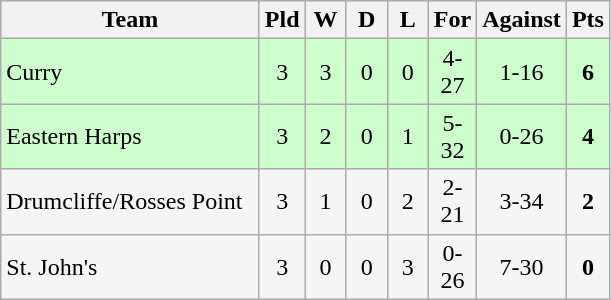<table class="wikitable">
<tr>
<th width=165>Team</th>
<th width=20>Pld</th>
<th width=20>W</th>
<th width=20>D</th>
<th width=20>L</th>
<th width=20>For</th>
<th width=20>Against</th>
<th width=20>Pts</th>
</tr>
<tr align=center style="background:#ccffcc;">
<td style="text-align:left;">Curry</td>
<td>3</td>
<td>3</td>
<td>0</td>
<td>0</td>
<td>4-27</td>
<td>1-16</td>
<td><strong>6</strong></td>
</tr>
<tr align=center style="background:#ccffcc;">
<td style="text-align:left;">Eastern Harps</td>
<td>3</td>
<td>2</td>
<td>0</td>
<td>1</td>
<td>5-32</td>
<td>0-26</td>
<td><strong>4</strong></td>
</tr>
<tr align=center style="background:#f5f5f5;">
<td style="text-align:left;">Drumcliffe/Rosses Point</td>
<td>3</td>
<td>1</td>
<td>0</td>
<td>2</td>
<td>2-21</td>
<td>3-34</td>
<td><strong>2</strong></td>
</tr>
<tr align=center style="background:#f5f5f5;">
<td style="text-align:left;">St. John's</td>
<td>3</td>
<td>0</td>
<td>0</td>
<td>3</td>
<td>0-26</td>
<td>7-30</td>
<td><strong>0</strong></td>
</tr>
</table>
